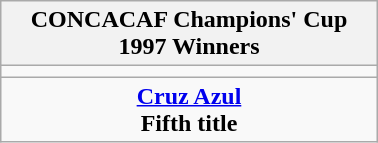<table class="wikitable" style="text-align: center; margin: 0 auto; width: 20%">
<tr>
<th>CONCACAF Champions' Cup<br>1997 Winners</th>
</tr>
<tr>
<td></td>
</tr>
<tr>
<td><strong><a href='#'>Cruz Azul</a></strong><br><strong>Fifth title</strong></td>
</tr>
</table>
